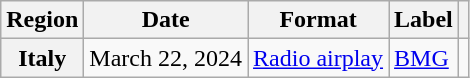<table class="wikitable plainrowheaders">
<tr>
<th scope="col">Region</th>
<th scope="col">Date</th>
<th scope="col">Format</th>
<th scope="col">Label</th>
<th scope="col"></th>
</tr>
<tr>
<th scope="row">Italy</th>
<td>March 22, 2024</td>
<td><a href='#'>Radio airplay</a></td>
<td><a href='#'>BMG</a></td>
<td align="center"></td>
</tr>
</table>
